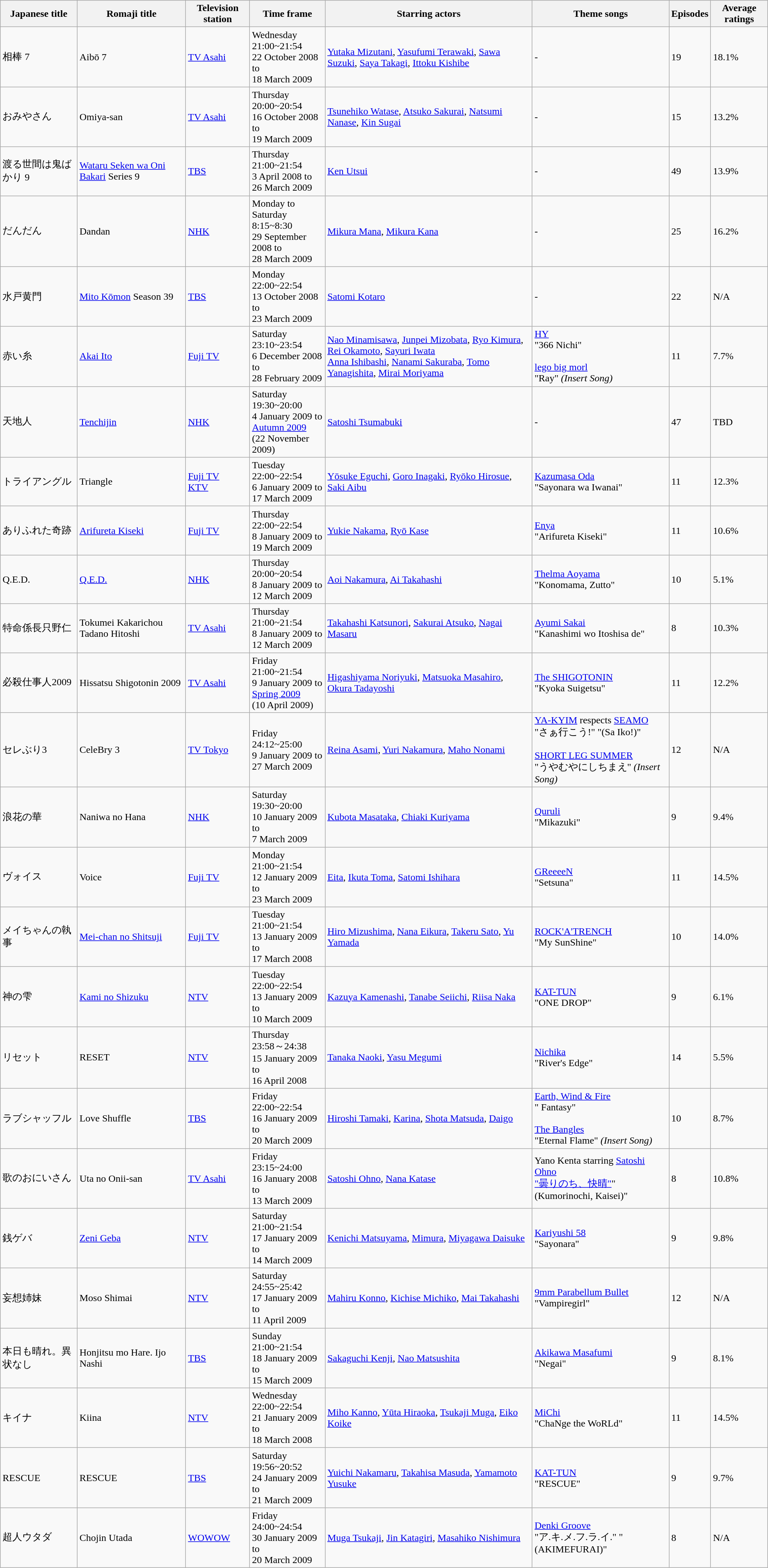<table class="wikitable">
<tr>
<th align="left">Japanese title</th>
<th align="left">Romaji title</th>
<th align="left">Television station</th>
<th align="left">Time frame</th>
<th align="left">Starring actors</th>
<th align="left">Theme songs</th>
<th align="left">Episodes</th>
<th align="left">Average ratings</th>
</tr>
<tr>
<td align="left">相棒 7</td>
<td align="left">Aibō 7</td>
<td align="left"><a href='#'>TV Asahi</a></td>
<td align="left">Wednesday <br>21:00~21:54<br>22 October 2008 to<br> 18 March 2009</td>
<td align="left"><a href='#'>Yutaka Mizutani</a>, <a href='#'>Yasufumi Terawaki</a>, <a href='#'>Sawa Suzuki</a>, <a href='#'>Saya Takagi</a>, <a href='#'>Ittoku Kishibe</a></td>
<td align="left">-</td>
<td align="left">19</td>
<td align="left">18.1%</td>
</tr>
<tr>
<td align="left">おみやさん</td>
<td align="left">Omiya-san</td>
<td align="left"><a href='#'>TV Asahi</a></td>
<td align="left">Thursday <br>20:00~20:54<br>16 October 2008 to<br> 19 March 2009</td>
<td align="left"><a href='#'>Tsunehiko Watase</a>, <a href='#'>Atsuko Sakurai</a>, <a href='#'>Natsumi Nanase</a>, <a href='#'>Kin Sugai</a></td>
<td align="left">-</td>
<td align="left">15</td>
<td align="left">13.2%</td>
</tr>
<tr>
<td align="left">渡る世間は鬼ばかり 9</td>
<td align="left"><a href='#'>Wataru Seken wa Oni Bakari</a> Series 9</td>
<td align="left"><a href='#'>TBS</a></td>
<td align="left">Thursday <br>21:00~21:54<br>3 April 2008 to<br> 26 March 2009</td>
<td align="left"><a href='#'>Ken Utsui</a></td>
<td align="left">-</td>
<td align="left">49</td>
<td align="left">13.9%</td>
</tr>
<tr>
<td align="left">だんだん</td>
<td align="left">Dandan</td>
<td align="left"><a href='#'>NHK</a></td>
<td align="left">Monday to<br> Saturday <br>8:15~8:30<br>29 September 2008 to<br> 28 March 2009</td>
<td align="left"><a href='#'>Mikura Mana</a>, <a href='#'>Mikura Kana</a></td>
<td align="left">-</td>
<td align="left">25</td>
<td align="left">16.2%</td>
</tr>
<tr>
<td align="left">水戸黄門</td>
<td align="left"><a href='#'>Mito Kōmon</a> Season 39</td>
<td align="left"><a href='#'>TBS</a></td>
<td align="left">Monday <br>22:00~22:54<br>13 October 2008 to<br> 23 March 2009</td>
<td align="left"><a href='#'>Satomi Kotaro</a></td>
<td align="left">-</td>
<td align="left">22</td>
<td align="left">N/A</td>
</tr>
<tr>
<td align="left">赤い糸</td>
<td align="left"><a href='#'>Akai Ito</a></td>
<td align="left"><a href='#'>Fuji TV</a></td>
<td align="left">Saturday <br>23:10~23:54<br>6 December 2008 to<br> 28 February 2009</td>
<td align="left"><a href='#'>Nao Minamisawa</a>, <a href='#'>Junpei Mizobata</a>, <a href='#'>Ryo Kimura</a>, <a href='#'>Rei Okamoto</a>, <a href='#'>Sayuri Iwata</a><br> <a href='#'>Anna Ishibashi</a>, <a href='#'>Nanami Sakuraba</a>, <a href='#'>Tomo Yanagishita</a>, <a href='#'>Mirai Moriyama</a></td>
<td align="left"><a href='#'>HY</a><br>"366 Nichi"<br><br><a href='#'>lego big morl</a><br>"Ray" <em>(Insert Song)</em></td>
<td align="left">11</td>
<td align="left">7.7%</td>
</tr>
<tr>
<td align="left">天地人</td>
<td align="left"><a href='#'>Tenchijin</a></td>
<td align="left"><a href='#'>NHK</a></td>
<td align="left">Saturday <br>19:30~20:00<br>4 January 2009 to<br> <a href='#'>Autumn 2009</a><br>(22 November 2009)</td>
<td align="left"><a href='#'>Satoshi Tsumabuki</a></td>
<td align="left">-</td>
<td align="left">47</td>
<td align="left">TBD</td>
</tr>
<tr>
<td align="left">トライアングル</td>
<td align="left">Triangle</td>
<td align="left"><a href='#'>Fuji TV</a><br><a href='#'>KTV</a></td>
<td align="left">Tuesday <br>22:00~22:54<br>6 January 2009 to<br> 17 March 2009</td>
<td align="left"><a href='#'>Yōsuke Eguchi</a>, <a href='#'>Goro Inagaki</a>, <a href='#'>Ryōko Hirosue</a>, <a href='#'>Saki Aibu</a></td>
<td align="left"><a href='#'>Kazumasa Oda</a><br>"Sayonara wa Iwanai"</td>
<td align="left">11</td>
<td align="left">12.3%</td>
</tr>
<tr>
<td align="left">ありふれた奇跡</td>
<td align="left"><a href='#'>Arifureta Kiseki</a></td>
<td align="left"><a href='#'>Fuji TV</a></td>
<td align="left">Thursday <br>22:00~22:54<br>8 January 2009 to<br> 19 March 2009</td>
<td align="left"><a href='#'>Yukie Nakama</a>, <a href='#'>Ryō Kase</a></td>
<td align="left"><a href='#'>Enya</a><br>"Arifureta Kiseki"</td>
<td align="left">11</td>
<td align="left">10.6%</td>
</tr>
<tr>
<td align="left">Q.E.D.</td>
<td align="left"><a href='#'>Q.E.D.</a></td>
<td align="left"><a href='#'>NHK</a></td>
<td align="left">Thursday <br>20:00~20:54<br>8 January 2009 to<br> 12 March 2009</td>
<td align="left"><a href='#'>Aoi Nakamura</a>, <a href='#'>Ai Takahashi</a></td>
<td align="left"><a href='#'>Thelma Aoyama</a><br>"Konomama, Zutto"</td>
<td align="left">10</td>
<td align="left">5.1%</td>
</tr>
<tr>
<td align="left">特命係長只野仁</td>
<td align="left">Tokumei Kakarichou Tadano Hitoshi</td>
<td align="left"><a href='#'>TV Asahi</a></td>
<td align="left">Thursday <br>21:00~21:54<br>8 January 2009 to<br> 12 March 2009</td>
<td align="left"><a href='#'>Takahashi Katsunori</a>, <a href='#'>Sakurai Atsuko</a>, <a href='#'>Nagai Masaru</a></td>
<td align="left"><a href='#'>Ayumi Sakai</a><br>"Kanashimi wo Itoshisa de"</td>
<td align="left">8</td>
<td align="left">10.3%</td>
</tr>
<tr>
<td align="left">必殺仕事人2009</td>
<td align="left">Hissatsu Shigotonin 2009</td>
<td align="left"><a href='#'>TV Asahi</a></td>
<td align="left">Friday <br>21:00~21:54<br>9 January 2009 to<br> <a href='#'>Spring 2009</a><br>(10 April 2009)</td>
<td align="left"><a href='#'>Higashiyama Noriyuki</a>, <a href='#'>Matsuoka Masahiro</a>, <a href='#'>Okura Tadayoshi</a></td>
<td align="left"><a href='#'>The SHIGOTONIN</a><br>"Kyoka Suigetsu"</td>
<td align="left">11</td>
<td align="left">12.2%</td>
</tr>
<tr>
<td align="left">セレぶり3</td>
<td align="left">CeleBry 3</td>
<td align="left"><a href='#'>TV Tokyo</a></td>
<td align="left">Friday <br>24:12~25:00<br>9 January 2009 to<br> 27 March 2009</td>
<td align="left"><a href='#'>Reina Asami</a>, <a href='#'>Yuri Nakamura</a>, <a href='#'>Maho Nonami</a></td>
<td align="left"><a href='#'>YA-KYIM</a> respects <a href='#'>SEAMO</a><br>"さぁ行こう!" "(Sa Iko!)"<br><br><a href='#'>SHORT LEG SUMMER</a><br>"うやむやにしちまえ" <em>(Insert Song)</em></td>
<td align="left">12</td>
<td align="left">N/A</td>
</tr>
<tr>
<td align="left">浪花の華</td>
<td align="left">Naniwa no Hana</td>
<td align="left"><a href='#'>NHK</a></td>
<td align="left">Saturday <br>19:30~20:00<br>10 January 2009 to<br> 7 March 2009</td>
<td align="left"><a href='#'>Kubota Masataka</a>, <a href='#'>Chiaki Kuriyama</a></td>
<td align="left"><a href='#'>Quruli</a><br>"Mikazuki"</td>
<td align="left">9</td>
<td align="left">9.4%</td>
</tr>
<tr>
<td align="left">ヴォイス</td>
<td align="left">Voice</td>
<td align="left"><a href='#'>Fuji TV</a></td>
<td align="left">Monday <br>21:00~21:54<br>12 January 2009 to<br> 23 March 2009</td>
<td align="left"><a href='#'>Eita</a>, <a href='#'>Ikuta Toma</a>, <a href='#'>Satomi Ishihara</a></td>
<td align="left"><a href='#'>GReeeeN</a><br>"Setsuna"</td>
<td align="left">11</td>
<td align="left">14.5%</td>
</tr>
<tr>
<td align="left">メイちゃんの執事</td>
<td align="left"><a href='#'>Mei-chan no Shitsuji</a></td>
<td align="left"><a href='#'>Fuji TV</a></td>
<td align="left">Tuesday <br>21:00~21:54<br>13 January 2009 to<br> 17 March 2008</td>
<td align="left"><a href='#'>Hiro Mizushima</a>, <a href='#'>Nana Eikura</a>, <a href='#'>Takeru Sato</a>, <a href='#'>Yu Yamada</a></td>
<td align="left"><a href='#'>ROCK'A'TRENCH</a><br>"My SunShine"</td>
<td align="left">10</td>
<td align="left">14.0%</td>
</tr>
<tr>
<td align="left">神の雫</td>
<td align="left"><a href='#'>Kami no Shizuku</a></td>
<td align="left"><a href='#'>NTV</a></td>
<td align="left">Tuesday <br>22:00~22:54<br>13 January 2009 to<br> 10 March 2009</td>
<td align="left"><a href='#'>Kazuya Kamenashi</a>, <a href='#'>Tanabe Seiichi</a>, <a href='#'>Riisa Naka</a></td>
<td align="left"><a href='#'>KAT-TUN</a><br>"ONE DROP"</td>
<td align="left">9</td>
<td align="left">6.1%</td>
</tr>
<tr>
<td align="left">リセット</td>
<td align="left">RESET</td>
<td align="left"><a href='#'>NTV</a></td>
<td align="left">Thursday <br>23:58～24:38<br>15 January 2009 to<br> 16 April 2008</td>
<td align="left"><a href='#'>Tanaka Naoki</a>, <a href='#'>Yasu Megumi</a></td>
<td align="left"><a href='#'>Nichika</a><br>"River's Edge"</td>
<td align="left">14</td>
<td align="left">5.5%</td>
</tr>
<tr>
<td align="left">ラブシャッフル</td>
<td align="left">Love Shuffle</td>
<td align="left"><a href='#'>TBS</a></td>
<td align="left">Friday <br>22:00~22:54<br>16 January 2009 to<br> 20 March 2009</td>
<td align="left"><a href='#'>Hiroshi Tamaki</a>, <a href='#'>Karina</a>, <a href='#'>Shota Matsuda</a>, <a href='#'>Daigo</a></td>
<td align="left"><a href='#'>Earth, Wind & Fire</a><br>" Fantasy"<br><br><a href='#'>The Bangles</a><br>"Eternal Flame" <em>(Insert Song)</em></td>
<td align="left">10</td>
<td align="left">8.7%</td>
</tr>
<tr>
<td align="left">歌のおにいさん</td>
<td align="left">Uta no Onii-san</td>
<td align="left"><a href='#'>TV Asahi</a></td>
<td align="left">Friday <br>23:15~24:00<br>16 January 2008 to<br> 13 March 2009</td>
<td align="left"><a href='#'>Satoshi Ohno</a>, <a href='#'>Nana Katase</a></td>
<td align="left">Yano Kenta starring <a href='#'>Satoshi Ohno</a><br><a href='#'>"曇りのち、快晴"</a>"(Kumorinochi, Kaisei)"</td>
<td align="left">8</td>
<td align="left">10.8%</td>
</tr>
<tr>
<td align="left">銭ゲバ</td>
<td align="left"><a href='#'>Zeni Geba</a></td>
<td align="left"><a href='#'>NTV</a></td>
<td align="left">Saturday <br>21:00~21:54<br>17 January 2009 to<br> 14 March 2009</td>
<td align="left"><a href='#'>Kenichi Matsuyama</a>, <a href='#'>Mimura</a>, <a href='#'>Miyagawa Daisuke</a></td>
<td align="left"><a href='#'>Kariyushi 58</a><br>"Sayonara"</td>
<td align="left">9</td>
<td align="left">9.8%</td>
</tr>
<tr>
<td align="left">妄想姉妹</td>
<td align="left">Moso Shimai</td>
<td align="left"><a href='#'>NTV</a></td>
<td align="left">Saturday <br>24:55~25:42<br>17 January 2009 to<br> 11 April 2009</td>
<td align="left"><a href='#'>Mahiru Konno</a>, <a href='#'>Kichise Michiko</a>, <a href='#'>Mai Takahashi</a></td>
<td align="left"><a href='#'>9mm Parabellum Bullet</a><br>"Vampiregirl"</td>
<td align="left">12</td>
<td align="left">N/A</td>
</tr>
<tr>
<td align="left">本日も晴れ。異状なし</td>
<td align="left">Honjitsu mo Hare. Ijo Nashi</td>
<td align="left"><a href='#'>TBS</a></td>
<td align="left">Sunday <br>21:00~21:54<br>18 January 2009 to<br> 15 March 2009</td>
<td align="left"><a href='#'>Sakaguchi Kenji</a>, <a href='#'>Nao Matsushita</a></td>
<td align="left"><a href='#'>Akikawa Masafumi</a><br>"Negai"</td>
<td align="left">9</td>
<td align="left">8.1%</td>
</tr>
<tr>
<td align="left">キイナ</td>
<td align="left">Kiina</td>
<td align="left"><a href='#'>NTV</a></td>
<td align="left">Wednesday <br>22:00~22:54<br>21 January 2009 to<br> 18 March 2008</td>
<td align="left"><a href='#'>Miho Kanno</a>, <a href='#'>Yūta Hiraoka</a>, <a href='#'>Tsukaji Muga</a>, <a href='#'>Eiko Koike</a></td>
<td align="left"><a href='#'>MiChi</a><br>"ChaNge the WoRLd"</td>
<td align="left">11</td>
<td align="left">14.5%</td>
</tr>
<tr>
<td align="left">RESCUE</td>
<td align="left">RESCUE</td>
<td align="left"><a href='#'>TBS</a></td>
<td align="left">Saturday <br>19:56~20:52<br>24 January 2009 to<br> 21 March 2009</td>
<td align="left"><a href='#'>Yuichi Nakamaru</a>, <a href='#'>Takahisa Masuda</a>, <a href='#'>Yamamoto Yusuke</a></td>
<td align="left"><a href='#'>KAT-TUN</a><br>"RESCUE"</td>
<td align="left">9</td>
<td align="left">9.7%</td>
</tr>
<tr>
<td align="left">超人ウタダ</td>
<td align="left">Chojin Utada</td>
<td align="left"><a href='#'>WOWOW</a></td>
<td align="left">Friday <br>24:00~24:54<br>30 January 2009 to<br> 20 March 2009</td>
<td align="left"><a href='#'>Muga Tsukaji</a>, <a href='#'>Jin Katagiri</a>, <a href='#'>Masahiko Nishimura</a></td>
<td align="left"><a href='#'>Denki Groove</a><br>"ア.キ.メ.フ.ラ.イ." "(AKIMEFURAI)"</td>
<td align="left">8</td>
<td align="left">N/A</td>
</tr>
</table>
